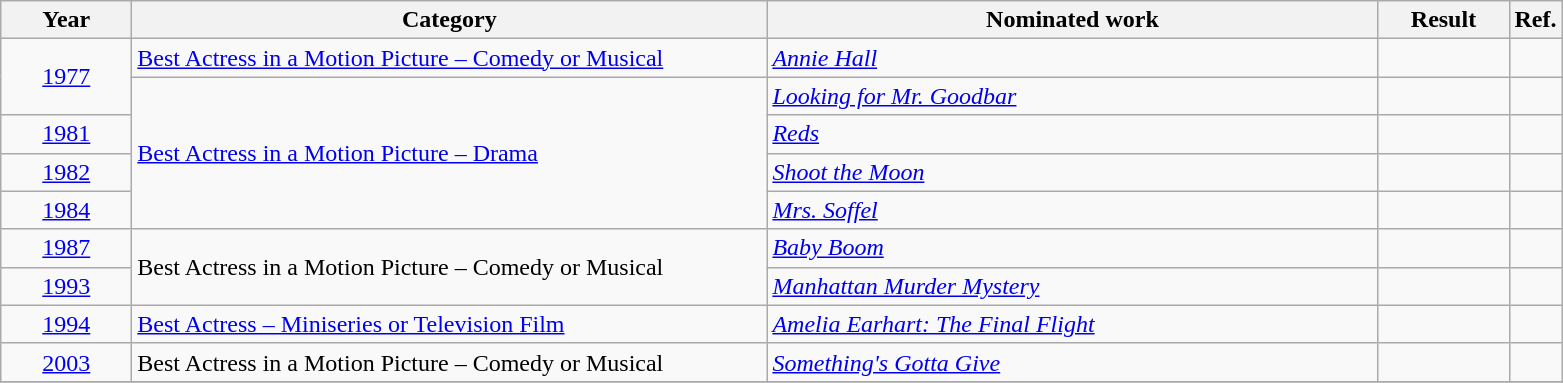<table class=wikitable>
<tr>
<th scope="col" style="width:5em;">Year</th>
<th scope="col" style="width:26em;">Category</th>
<th scope="col" style="width:25em;">Nominated work</th>
<th scope="col" style="width:5em;">Result</th>
<th>Ref.</th>
</tr>
<tr>
<td style="text-align:center;", rowspan=2><a href='#'>1977</a></td>
<td><a href='#'>Best Actress in a Motion Picture – Comedy or Musical</a></td>
<td><em><a href='#'>Annie Hall</a></em></td>
<td></td>
<td style="text-align:center;"></td>
</tr>
<tr>
<td rowspan="4"><a href='#'>Best Actress in a Motion Picture – Drama</a></td>
<td><em><a href='#'>Looking for Mr. Goodbar</a></em></td>
<td></td>
<td style="text-align:center;"></td>
</tr>
<tr>
<td style="text-align:center;"><a href='#'>1981</a></td>
<td><em><a href='#'>Reds</a></em></td>
<td></td>
<td style="text-align:center;"></td>
</tr>
<tr>
<td style="text-align:center;"><a href='#'>1982</a></td>
<td><em><a href='#'>Shoot the Moon</a></em></td>
<td></td>
<td style="text-align:center;"></td>
</tr>
<tr>
<td style="text-align:center;"><a href='#'>1984</a></td>
<td><em><a href='#'>Mrs. Soffel</a></em></td>
<td></td>
<td style="text-align:center;"></td>
</tr>
<tr>
<td style="text-align:center;"><a href='#'>1987</a></td>
<td rowspan="2">Best Actress in a Motion Picture – Comedy or Musical</td>
<td><em><a href='#'>Baby Boom</a></em></td>
<td></td>
<td style="text-align:center;"></td>
</tr>
<tr>
<td style="text-align:center;"><a href='#'>1993</a></td>
<td><em><a href='#'>Manhattan Murder Mystery</a></em></td>
<td></td>
<td style="text-align:center;"></td>
</tr>
<tr>
<td style="text-align:center;"><a href='#'>1994</a></td>
<td><a href='#'>Best Actress – Miniseries or Television Film</a></td>
<td><em><a href='#'>Amelia Earhart: The Final Flight</a></em></td>
<td></td>
<td style="text-align:center;"></td>
</tr>
<tr>
<td style="text-align:center;"><a href='#'>2003</a></td>
<td>Best Actress in a Motion Picture – Comedy or Musical</td>
<td><em><a href='#'>Something's Gotta Give</a></em></td>
<td></td>
<td style="text-align:center;"></td>
</tr>
<tr>
</tr>
</table>
